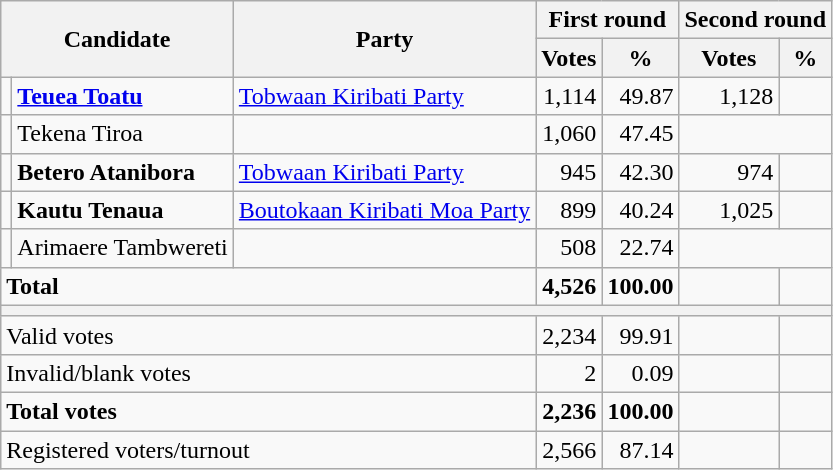<table class=wikitable style=text-align:right>
<tr>
<th colspan=2 rowspan=2>Candidate</th>
<th rowspan=2>Party</th>
<th colspan=2>First round</th>
<th colspan=2>Second round</th>
</tr>
<tr>
<th>Votes</th>
<th>%</th>
<th>Votes</th>
<th>%</th>
</tr>
<tr>
<td bgcolor=></td>
<td align=left><strong><a href='#'>Teuea Toatu</a></strong></td>
<td align=left><a href='#'>Tobwaan Kiribati Party</a></td>
<td>1,114</td>
<td>49.87</td>
<td>1,128</td>
<td></td>
</tr>
<tr>
<td></td>
<td align=left>Tekena Tiroa</td>
<td></td>
<td>1,060</td>
<td>47.45</td>
<td align=center colspan=2></td>
</tr>
<tr>
<td bgcolor=></td>
<td align=left><strong>Betero Atanibora</strong></td>
<td align=left><a href='#'>Tobwaan Kiribati Party</a></td>
<td>945</td>
<td>42.30</td>
<td>974</td>
<td></td>
</tr>
<tr>
<td bgcolor=></td>
<td align=left><strong>Kautu Tenaua</strong></td>
<td align=left><a href='#'>Boutokaan Kiribati Moa Party</a></td>
<td>899</td>
<td>40.24</td>
<td>1,025</td>
<td></td>
</tr>
<tr>
<td></td>
<td>Arimaere Tambwereti</td>
<td></td>
<td>508</td>
<td>22.74</td>
<td align=center colspan=2></td>
</tr>
<tr style="font-weight:bold">
<td colspan=3 align=left>Total</td>
<td>4,526</td>
<td>100.00</td>
<td></td>
<td></td>
</tr>
<tr>
<th colspan=7></th>
</tr>
<tr>
<td colspan=3 align=left>Valid votes</td>
<td>2,234</td>
<td>99.91</td>
<td></td>
<td></td>
</tr>
<tr>
<td colspan=3 align=left>Invalid/blank votes</td>
<td>2</td>
<td>0.09</td>
<td></td>
<td></td>
</tr>
<tr style="font-weight:bold">
<td colspan=3 align=left>Total votes</td>
<td>2,236</td>
<td>100.00</td>
<td></td>
<td></td>
</tr>
<tr>
<td colspan=3 align=left>Registered voters/turnout</td>
<td>2,566</td>
<td>87.14</td>
<td></td>
<td></td>
</tr>
</table>
